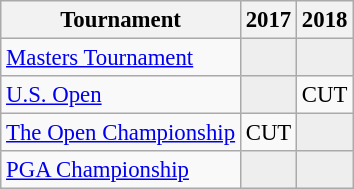<table class="wikitable" style="font-size:95%;text-align:center;">
<tr>
<th>Tournament</th>
<th>2017</th>
<th>2018</th>
</tr>
<tr>
<td align=left><a href='#'>Masters Tournament</a></td>
<td style="background:#eeeeee;"></td>
<td style="background:#eeeeee;"></td>
</tr>
<tr>
<td align=left><a href='#'>U.S. Open</a></td>
<td style="background:#eeeeee;"></td>
<td>CUT</td>
</tr>
<tr>
<td align=left><a href='#'>The Open Championship</a></td>
<td>CUT</td>
<td style="background:#eeeeee;"></td>
</tr>
<tr>
<td align=left><a href='#'>PGA Championship</a></td>
<td style="background:#eeeeee;"></td>
<td style="background:#eeeeee;"></td>
</tr>
</table>
